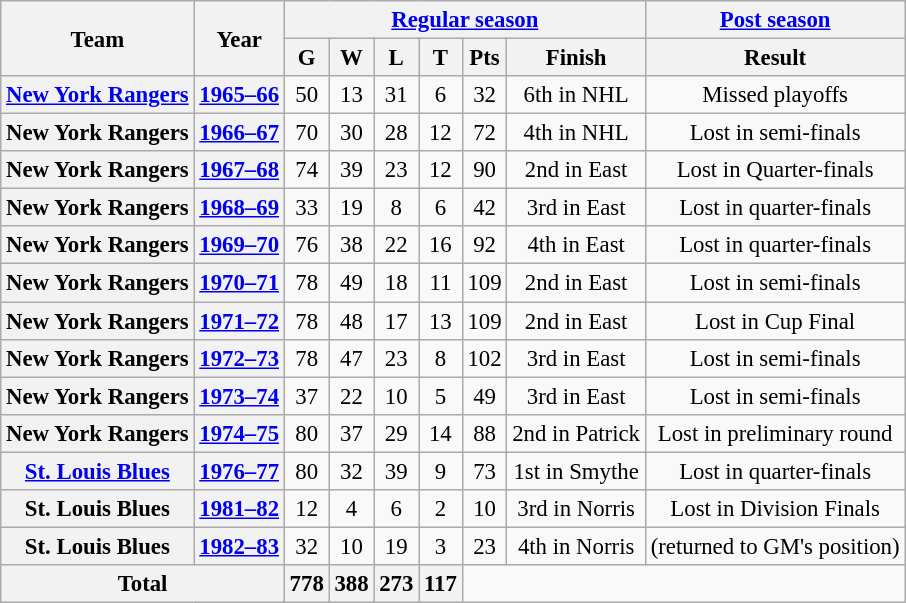<table class="wikitable" style="font-size: 95%; text-align:center;">
<tr>
<th rowspan="2">Team</th>
<th rowspan="2">Year</th>
<th colspan="6"><a href='#'>Regular season</a></th>
<th><a href='#'>Post season</a></th>
</tr>
<tr>
<th>G</th>
<th>W</th>
<th>L</th>
<th>T</th>
<th>Pts</th>
<th>Finish</th>
<th>Result</th>
</tr>
<tr>
<th><a href='#'>New York Rangers</a></th>
<th><a href='#'>1965–66</a></th>
<td>50</td>
<td>13</td>
<td>31</td>
<td>6</td>
<td>32</td>
<td>6th in NHL</td>
<td>Missed playoffs</td>
</tr>
<tr>
<th>New York Rangers</th>
<th><a href='#'>1966–67</a></th>
<td>70</td>
<td>30</td>
<td>28</td>
<td>12</td>
<td>72</td>
<td>4th in NHL</td>
<td>Lost in semi-finals</td>
</tr>
<tr>
<th>New York Rangers</th>
<th><a href='#'>1967–68</a></th>
<td>74</td>
<td>39</td>
<td>23</td>
<td>12</td>
<td>90</td>
<td>2nd in East</td>
<td>Lost in Quarter-finals</td>
</tr>
<tr>
<th>New York Rangers</th>
<th><a href='#'>1968–69</a></th>
<td>33</td>
<td>19</td>
<td>8</td>
<td>6</td>
<td>42</td>
<td>3rd in East</td>
<td>Lost in quarter-finals</td>
</tr>
<tr>
<th>New York Rangers</th>
<th><a href='#'>1969–70</a></th>
<td>76</td>
<td>38</td>
<td>22</td>
<td>16</td>
<td>92</td>
<td>4th in East</td>
<td>Lost in quarter-finals</td>
</tr>
<tr>
<th>New York Rangers</th>
<th><a href='#'>1970–71</a></th>
<td>78</td>
<td>49</td>
<td>18</td>
<td>11</td>
<td>109</td>
<td>2nd in East</td>
<td>Lost in semi-finals</td>
</tr>
<tr>
<th>New York Rangers</th>
<th><a href='#'>1971–72</a></th>
<td>78</td>
<td>48</td>
<td>17</td>
<td>13</td>
<td>109</td>
<td>2nd in East</td>
<td>Lost in Cup Final</td>
</tr>
<tr>
<th>New York Rangers</th>
<th><a href='#'>1972–73</a></th>
<td>78</td>
<td>47</td>
<td>23</td>
<td>8</td>
<td>102</td>
<td>3rd in East</td>
<td>Lost in semi-finals</td>
</tr>
<tr>
<th>New York Rangers</th>
<th><a href='#'>1973–74</a></th>
<td>37</td>
<td>22</td>
<td>10</td>
<td>5</td>
<td>49</td>
<td>3rd in East</td>
<td>Lost in semi-finals</td>
</tr>
<tr>
<th>New York Rangers</th>
<th><a href='#'>1974–75</a></th>
<td>80</td>
<td>37</td>
<td>29</td>
<td>14</td>
<td>88</td>
<td>2nd in Patrick</td>
<td>Lost in preliminary round</td>
</tr>
<tr>
<th><a href='#'>St. Louis Blues</a></th>
<th><a href='#'>1976–77</a></th>
<td>80</td>
<td>32</td>
<td>39</td>
<td>9</td>
<td>73</td>
<td>1st in Smythe</td>
<td>Lost in quarter-finals</td>
</tr>
<tr>
<th>St. Louis Blues</th>
<th><a href='#'>1981–82</a></th>
<td>12</td>
<td>4</td>
<td>6</td>
<td>2</td>
<td>10</td>
<td>3rd in Norris</td>
<td>Lost in Division Finals</td>
</tr>
<tr>
<th>St. Louis Blues</th>
<th><a href='#'>1982–83</a></th>
<td>32</td>
<td>10</td>
<td>19</td>
<td>3</td>
<td>23</td>
<td>4th in Norris</td>
<td>(returned to GM's position)</td>
</tr>
<tr>
<th colspan="2">Total</th>
<th>778</th>
<th>388</th>
<th>273</th>
<th>117</th>
</tr>
</table>
